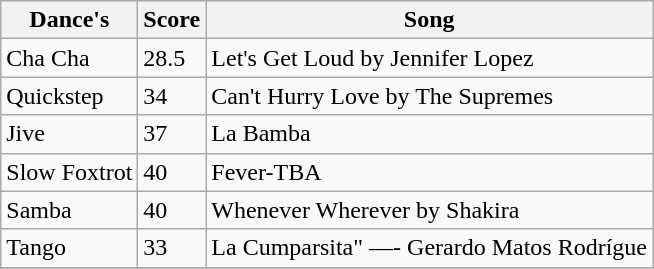<table class="wikitable">
<tr>
<th>Dance's</th>
<th>Score</th>
<th>Song</th>
</tr>
<tr>
<td>Cha Cha</td>
<td>28.5</td>
<td>Let's Get Loud by Jennifer Lopez</td>
</tr>
<tr>
<td>Quickstep</td>
<td>34</td>
<td>Can't Hurry Love by The Supremes</td>
</tr>
<tr>
<td>Jive</td>
<td>37</td>
<td>La Bamba</td>
</tr>
<tr>
<td>Slow Foxtrot</td>
<td>40</td>
<td>Fever-TBA</td>
</tr>
<tr>
<td>Samba</td>
<td>40</td>
<td>Whenever Wherever by Shakira</td>
</tr>
<tr>
<td>Tango</td>
<td>33</td>
<td>La Cumparsita" —- Gerardo Matos Rodrígue</td>
</tr>
<tr>
</tr>
</table>
